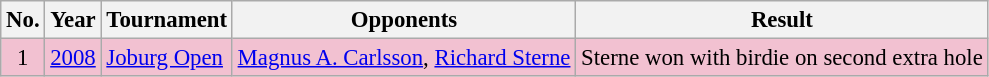<table class="wikitable" style="font-size:95%;">
<tr>
<th>No.</th>
<th>Year</th>
<th>Tournament</th>
<th>Opponents</th>
<th>Result</th>
</tr>
<tr style="background:#F2C1D1;">
<td align=center>1</td>
<td><a href='#'>2008</a></td>
<td><a href='#'>Joburg Open</a></td>
<td> <a href='#'>Magnus A. Carlsson</a>,  <a href='#'>Richard Sterne</a></td>
<td>Sterne won with birdie on second extra hole</td>
</tr>
</table>
